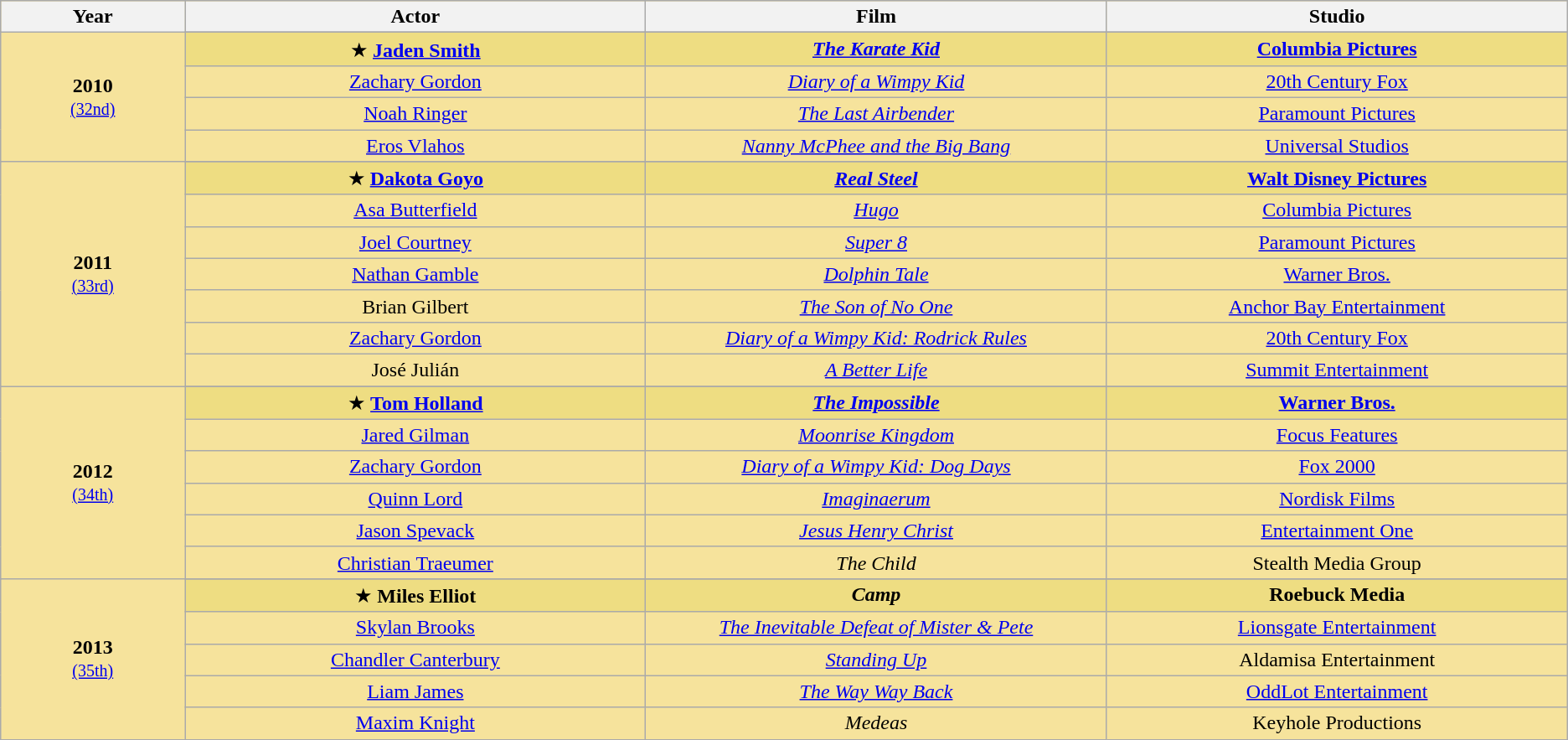<table class="wikitable" rowspan=2 style="text-align: center; background: #f6e39c">
<tr bgcolor="#f6e39c">
<th width="8%">Year</th>
<th width="20%">Actor</th>
<th width="20%">Film</th>
<th width="20%">Studio</th>
</tr>
<tr>
<td rowspan=5 style="text-align:center"><strong>2010</strong><br><small><a href='#'>(32nd)</a></small></td>
</tr>
<tr style="background:#EEDD82">
<td>★ <strong><a href='#'>Jaden Smith</a></strong></td>
<td><strong><em><a href='#'>The Karate Kid</a></em></strong></td>
<td><strong><a href='#'>Columbia Pictures</a></strong></td>
</tr>
<tr>
<td><a href='#'>Zachary Gordon</a></td>
<td><em><a href='#'>Diary of a Wimpy Kid</a></em></td>
<td><a href='#'>20th Century Fox</a></td>
</tr>
<tr>
<td><a href='#'>Noah Ringer</a></td>
<td><em><a href='#'>The Last Airbender</a></em></td>
<td><a href='#'>Paramount Pictures</a></td>
</tr>
<tr>
<td><a href='#'>Eros Vlahos</a></td>
<td><em><a href='#'>Nanny McPhee and the Big Bang</a></em></td>
<td><a href='#'>Universal Studios</a></td>
</tr>
<tr>
<td rowspan=8 style="text-align:center"><strong>2011</strong><br><small><a href='#'>(33rd)</a></small></td>
</tr>
<tr style="background:#EEDD82">
<td>★ <strong><a href='#'>Dakota Goyo</a></strong></td>
<td><strong><em><a href='#'>Real Steel</a></em></strong></td>
<td><strong><a href='#'>Walt Disney Pictures</a></strong></td>
</tr>
<tr>
<td><a href='#'>Asa Butterfield</a></td>
<td><em><a href='#'>Hugo</a></em></td>
<td><a href='#'>Columbia Pictures</a></td>
</tr>
<tr>
<td><a href='#'>Joel Courtney</a></td>
<td><em><a href='#'>Super 8</a></em></td>
<td><a href='#'>Paramount Pictures</a></td>
</tr>
<tr>
<td><a href='#'>Nathan Gamble</a></td>
<td><em><a href='#'>Dolphin Tale</a></em></td>
<td><a href='#'>Warner Bros.</a></td>
</tr>
<tr>
<td>Brian Gilbert</td>
<td><em><a href='#'>The Son of No One</a></em></td>
<td><a href='#'>Anchor Bay Entertainment</a></td>
</tr>
<tr>
<td><a href='#'>Zachary Gordon</a></td>
<td><em><a href='#'>Diary of a Wimpy Kid: Rodrick Rules</a></em></td>
<td><a href='#'>20th Century Fox</a></td>
</tr>
<tr>
<td>José Julián</td>
<td><em><a href='#'>A Better Life</a></em></td>
<td><a href='#'>Summit Entertainment</a></td>
</tr>
<tr>
<td rowspan=7 style="text-align:center"><strong>2012</strong><br><small><a href='#'>(34th)</a></small></td>
</tr>
<tr style="background:#EEDD82">
<td>★ <strong><a href='#'>Tom Holland</a></strong></td>
<td><strong><em><a href='#'>The Impossible</a></em></strong></td>
<td><strong><a href='#'>Warner Bros.</a></strong></td>
</tr>
<tr>
<td><a href='#'>Jared Gilman</a></td>
<td><em><a href='#'>Moonrise Kingdom</a></em></td>
<td><a href='#'>Focus Features</a></td>
</tr>
<tr>
<td><a href='#'>Zachary Gordon</a></td>
<td><em><a href='#'>Diary of a Wimpy Kid: Dog Days</a></em></td>
<td><a href='#'>Fox 2000</a></td>
</tr>
<tr>
<td><a href='#'>Quinn Lord</a></td>
<td><em><a href='#'>Imaginaerum</a></em></td>
<td><a href='#'>Nordisk Films</a></td>
</tr>
<tr>
<td><a href='#'>Jason Spevack</a></td>
<td><em><a href='#'>Jesus Henry Christ</a></em></td>
<td><a href='#'>Entertainment One</a></td>
</tr>
<tr>
<td><a href='#'>Christian Traeumer</a></td>
<td><em>The Child</em></td>
<td>Stealth Media Group</td>
</tr>
<tr>
<td rowspan=6 style="text-align:center"><strong>2013</strong><br><small><a href='#'>(35th)</a></small></td>
</tr>
<tr style="background:#EEDD82">
<td>★ <strong>Miles Elliot</strong></td>
<td><strong><em>Camp</em></strong></td>
<td><strong>Roebuck Media</strong></td>
</tr>
<tr>
<td><a href='#'>Skylan Brooks</a></td>
<td><em><a href='#'>The Inevitable Defeat of Mister & Pete</a></em></td>
<td><a href='#'>Lionsgate Entertainment</a></td>
</tr>
<tr>
<td><a href='#'>Chandler Canterbury</a></td>
<td><em><a href='#'>Standing Up</a></em></td>
<td>Aldamisa Entertainment</td>
</tr>
<tr>
<td><a href='#'>Liam James</a></td>
<td><em><a href='#'>The Way Way Back</a></em></td>
<td><a href='#'>OddLot Entertainment</a></td>
</tr>
<tr>
<td><a href='#'>Maxim Knight</a></td>
<td><em>Medeas</em></td>
<td>Keyhole Productions</td>
</tr>
</table>
